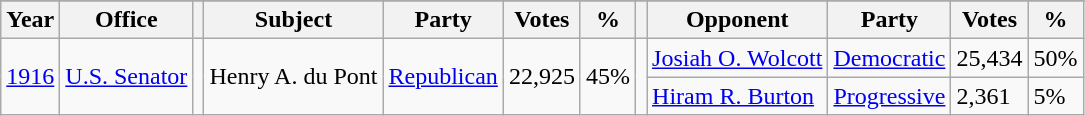<table class="wikitable">
<tr>
</tr>
<tr>
<th>Year</th>
<th>Office</th>
<th></th>
<th>Subject</th>
<th>Party</th>
<th>Votes</th>
<th>%</th>
<th></th>
<th>Opponent</th>
<th>Party</th>
<th>Votes</th>
<th>%</th>
</tr>
<tr>
<td rowspan=2><a href='#'>1916</a></td>
<td rowspan=2><a href='#'>U.S. Senator</a></td>
<td rowspan=2></td>
<td rowspan=2>Henry A. du Pont</td>
<td rowspan=2><a href='#'>Republican</a></td>
<td rowspan=2>22,925</td>
<td rowspan=2>45%</td>
<td rowspan=2></td>
<td><a href='#'>Josiah O. Wolcott</a></td>
<td><a href='#'>Democratic</a></td>
<td>25,434</td>
<td>50%</td>
</tr>
<tr>
<td><a href='#'>Hiram R. Burton</a></td>
<td><a href='#'>Progressive</a></td>
<td>2,361</td>
<td>5%</td>
</tr>
</table>
